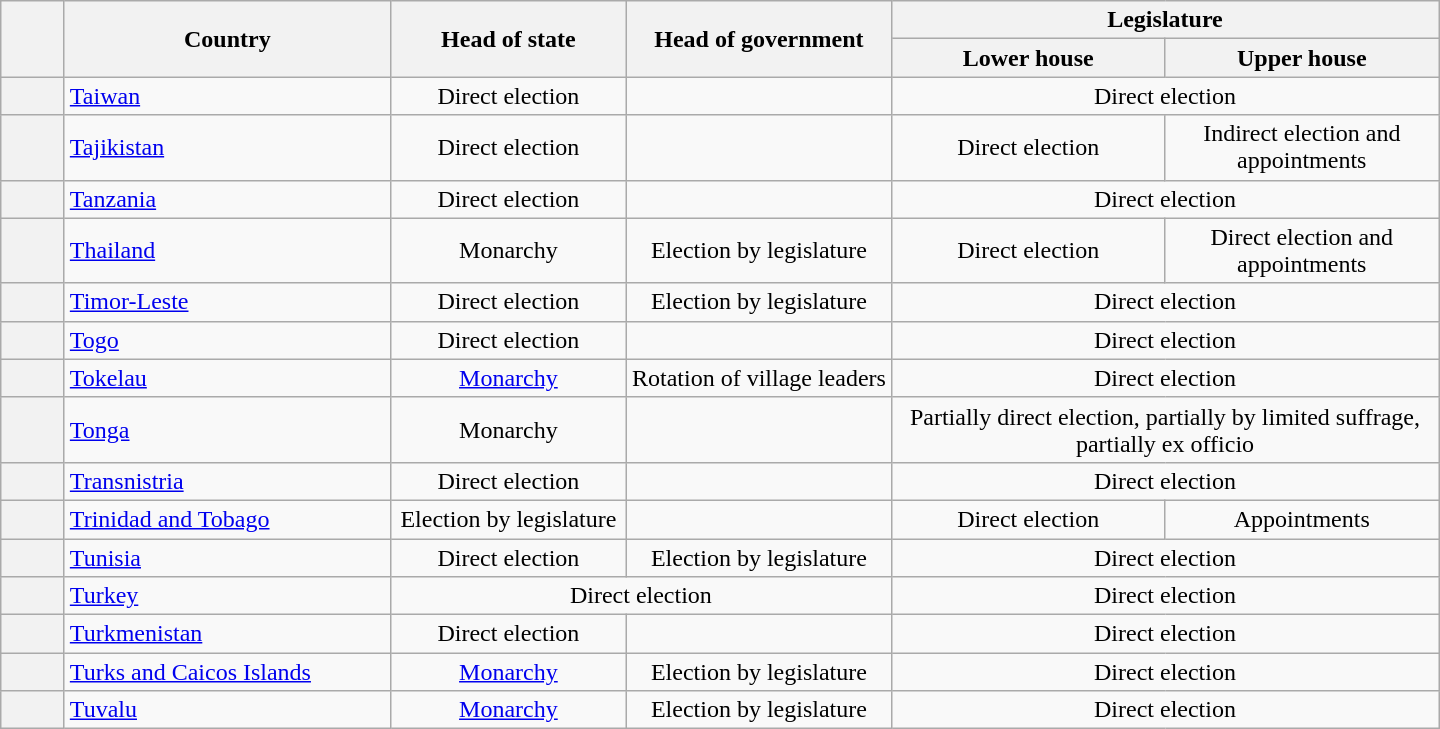<table class="wikitable" style="text-align:center">
<tr>
<th width=35 rowspan=2></th>
<th width=210 rowspan=2>Country</th>
<th width=150 rowspan=2>Head of state</th>
<th rowspan="2">Head of government</th>
<th colspan=2>Legislature</th>
</tr>
<tr>
<th width=175>Lower house</th>
<th width=175>Upper house</th>
</tr>
<tr>
<th></th>
<td style="text-align:left"><a href='#'>Taiwan</a></td>
<td>Direct election</td>
<td></td>
<td colspan=2>Direct election</td>
</tr>
<tr>
<th></th>
<td style="text-align:left"><a href='#'>Tajikistan</a></td>
<td>Direct election</td>
<td></td>
<td>Direct election</td>
<td>Indirect election and appointments</td>
</tr>
<tr>
<th></th>
<td style="text-align:left"><a href='#'>Tanzania</a></td>
<td>Direct election</td>
<td></td>
<td colspan=2>Direct election</td>
</tr>
<tr>
<th></th>
<td style="text-align:left"><a href='#'>Thailand</a></td>
<td>Monarchy</td>
<td>Election by legislature</td>
<td>Direct election</td>
<td>Direct election and appointments</td>
</tr>
<tr>
<th></th>
<td style="text-align:left"><a href='#'>Timor-Leste</a></td>
<td>Direct election</td>
<td>Election by legislature</td>
<td colspan=2>Direct election</td>
</tr>
<tr>
<th></th>
<td style="text-align:left"><a href='#'>Togo</a></td>
<td>Direct election</td>
<td></td>
<td colspan=2>Direct election</td>
</tr>
<tr>
<th></th>
<td style="text-align:left"><a href='#'>Tokelau</a></td>
<td><a href='#'>Monarchy</a></td>
<td>Rotation of village leaders</td>
<td colspan=2>Direct election</td>
</tr>
<tr>
<th></th>
<td style="text-align:left"><a href='#'>Tonga</a></td>
<td>Monarchy</td>
<td></td>
<td colspan=2>Partially direct election, partially by limited suffrage, partially ex officio</td>
</tr>
<tr>
<th></th>
<td style="text-align:left"><a href='#'>Transnistria</a></td>
<td>Direct election</td>
<td></td>
<td colspan=2>Direct election</td>
</tr>
<tr>
<th></th>
<td style="text-align:left"><a href='#'>Trinidad and Tobago</a></td>
<td>Election by legislature</td>
<td></td>
<td>Direct election</td>
<td>Appointments</td>
</tr>
<tr>
<th></th>
<td style="text-align:left"><a href='#'>Tunisia</a></td>
<td>Direct election</td>
<td>Election by legislature</td>
<td colspan=2>Direct election</td>
</tr>
<tr>
<th></th>
<td style="text-align:left"><a href='#'>Turkey</a></td>
<td colspan=2>Direct election</td>
<td colspan=2>Direct election</td>
</tr>
<tr>
<th></th>
<td style="text-align:left"><a href='#'>Turkmenistan</a></td>
<td>Direct election</td>
<td></td>
<td colspan=2>Direct election</td>
</tr>
<tr>
<th></th>
<td style="text-align:left"><a href='#'>Turks and Caicos Islands</a></td>
<td><a href='#'>Monarchy</a></td>
<td>Election by legislature</td>
<td colspan=2>Direct election</td>
</tr>
<tr>
<th></th>
<td style="text-align:left"><a href='#'>Tuvalu</a></td>
<td><a href='#'>Monarchy</a></td>
<td>Election by legislature</td>
<td colspan=2>Direct election</td>
</tr>
</table>
